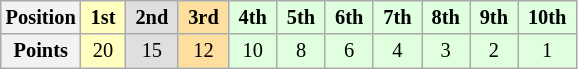<table class="wikitable" style="font-size:85%; text-align:center">
<tr>
<th>Position</th>
<td style="background:#ffffbf;"> <strong>1st</strong> </td>
<td style="background:#dfdfdf;"> <strong>2nd</strong> </td>
<td style="background:#ffdf9f;"> <strong>3rd</strong> </td>
<td style="background:#dfffdf;"> <strong>4th</strong> </td>
<td style="background:#dfffdf;"> <strong>5th</strong> </td>
<td style="background:#dfffdf;"> <strong>6th</strong> </td>
<td style="background:#dfffdf;"> <strong>7th</strong> </td>
<td style="background:#dfffdf;"> <strong>8th</strong> </td>
<td style="background:#dfffdf;"> <strong>9th</strong> </td>
<td style="background:#dfffdf;"> <strong>10th</strong> </td>
</tr>
<tr>
<th>Points</th>
<td style="background:#ffffbf;">20</td>
<td style="background:#dfdfdf;">15</td>
<td style="background:#ffdf9f;">12</td>
<td style="background:#dfffdf;">10</td>
<td style="background:#dfffdf;">8</td>
<td style="background:#dfffdf;">6</td>
<td style="background:#dfffdf;">4</td>
<td style="background:#dfffdf;">3</td>
<td style="background:#dfffdf;">2</td>
<td style="background:#dfffdf;">1</td>
</tr>
</table>
